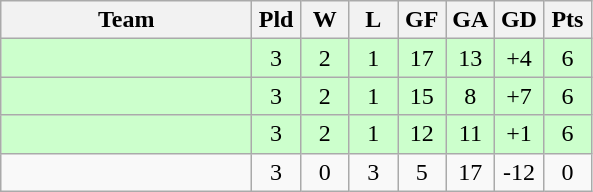<table class="wikitable" style="text-align:center;">
<tr>
<th width=160>Team</th>
<th width=25>Pld</th>
<th width=25>W</th>
<th width=25>L</th>
<th width=25>GF</th>
<th width=25>GA</th>
<th width=25>GD</th>
<th width=25>Pts</th>
</tr>
<tr style="background:#ccffcc;">
<td align=left></td>
<td>3</td>
<td>2</td>
<td>1</td>
<td>17</td>
<td>13</td>
<td>+4</td>
<td>6</td>
</tr>
<tr style="background:#ccffcc;">
<td align=left></td>
<td>3</td>
<td>2</td>
<td>1</td>
<td>15</td>
<td>8</td>
<td>+7</td>
<td>6</td>
</tr>
<tr style="background:#ccffcc;">
<td align=left></td>
<td>3</td>
<td>2</td>
<td>1</td>
<td>12</td>
<td>11</td>
<td>+1</td>
<td>6</td>
</tr>
<tr>
<td align=left></td>
<td>3</td>
<td>0</td>
<td>3</td>
<td>5</td>
<td>17</td>
<td>-12</td>
<td>0</td>
</tr>
</table>
